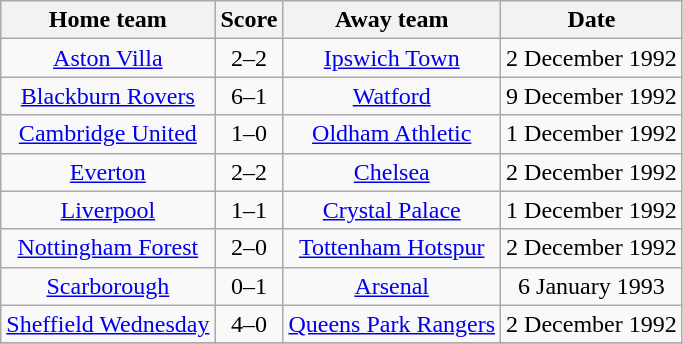<table class="wikitable" style="text-align: center">
<tr>
<th>Home team</th>
<th>Score</th>
<th>Away team</th>
<th>Date</th>
</tr>
<tr>
<td><a href='#'>Aston Villa</a></td>
<td>2–2</td>
<td><a href='#'>Ipswich Town</a></td>
<td>2 December 1992</td>
</tr>
<tr>
<td><a href='#'>Blackburn Rovers</a></td>
<td>6–1</td>
<td><a href='#'>Watford</a></td>
<td>9 December 1992</td>
</tr>
<tr>
<td><a href='#'>Cambridge United</a></td>
<td>1–0</td>
<td><a href='#'>Oldham Athletic</a></td>
<td>1 December 1992</td>
</tr>
<tr>
<td><a href='#'>Everton</a></td>
<td>2–2</td>
<td><a href='#'>Chelsea</a></td>
<td>2 December 1992</td>
</tr>
<tr>
<td><a href='#'>Liverpool</a></td>
<td>1–1</td>
<td><a href='#'>Crystal Palace</a></td>
<td>1 December 1992</td>
</tr>
<tr>
<td><a href='#'>Nottingham Forest</a></td>
<td>2–0</td>
<td><a href='#'>Tottenham Hotspur</a></td>
<td>2 December 1992</td>
</tr>
<tr>
<td><a href='#'>Scarborough</a></td>
<td>0–1</td>
<td><a href='#'>Arsenal</a></td>
<td>6 January 1993</td>
</tr>
<tr>
<td><a href='#'>Sheffield Wednesday</a></td>
<td>4–0</td>
<td><a href='#'>Queens Park Rangers</a></td>
<td>2 December 1992</td>
</tr>
<tr>
</tr>
</table>
